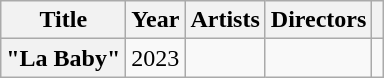<table class="wikitable plainrowheaders" style="text-align:center">
<tr>
<th scope="col">Title</th>
<th scope="col">Year</th>
<th scope="col">Artists</th>
<th scope="col">Directors</th>
<th scope="col"></th>
</tr>
<tr>
<th scope="row">"La Baby"</th>
<td>2023</td>
<td></td>
<td></td>
<td></td>
</tr>
</table>
